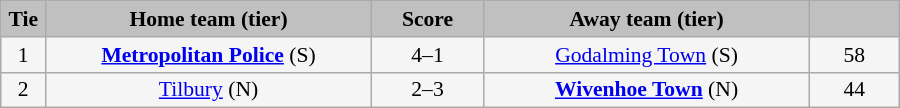<table class="wikitable" style="width: 600px; background:WhiteSmoke; text-align:center; font-size:90%">
<tr>
<td scope="col" style="width:  5.00%; background:silver;"><strong>Tie</strong></td>
<td scope="col" style="width: 36.25%; background:silver;"><strong>Home team (tier)</strong></td>
<td scope="col" style="width: 12.50%; background:silver;"><strong>Score</strong></td>
<td scope="col" style="width: 36.25%; background:silver;"><strong>Away team (tier)</strong></td>
<td scope="col" style="width: 10.00%; background:silver;"><strong></strong></td>
</tr>
<tr>
<td>1</td>
<td><strong><a href='#'>Metropolitan Police</a></strong> (S)</td>
<td>4–1</td>
<td><a href='#'>Godalming Town</a> (S)</td>
<td>58</td>
</tr>
<tr>
<td>2</td>
<td><a href='#'>Tilbury</a> (N)</td>
<td>2–3 </td>
<td><strong><a href='#'>Wivenhoe Town</a></strong> (N)</td>
<td>44</td>
</tr>
</table>
